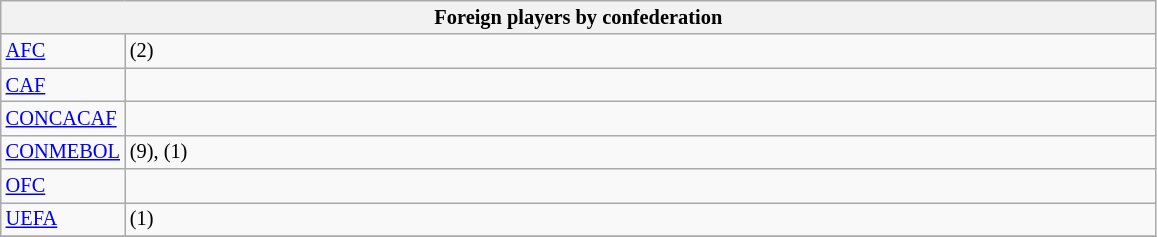<table class="wikitable" style="font-size:85%;" width=61%>
<tr>
<th colspan=2 style="width:200px;">Foreign players by confederation</th>
</tr>
<tr>
<td width=10%><a href='#'>AFC</a></td>
<td> (2)</td>
</tr>
<tr>
<td width=10%><a href='#'>CAF</a></td>
<td></td>
</tr>
<tr>
<td width=10%><a href='#'>CONCACAF</a></td>
<td></td>
</tr>
<tr>
<td width=10%><a href='#'>CONMEBOL</a></td>
<td> (9),  (1)</td>
</tr>
<tr>
<td width=10%><a href='#'>OFC</a></td>
<td></td>
</tr>
<tr>
<td width=10%><a href='#'>UEFA</a></td>
<td> (1)</td>
</tr>
<tr>
</tr>
</table>
